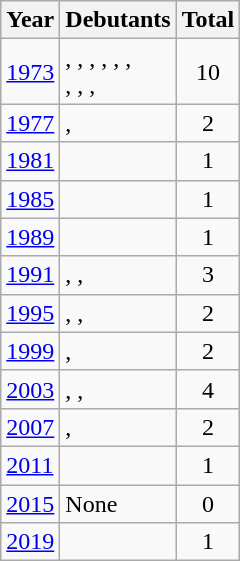<table class=wikitable>
<tr>
<th>Year</th>
<th>Debutants</th>
<th>Total</th>
</tr>
<tr>
<td><a href='#'>1973</a></td>
<td>, , , , , ,<br>, , , </td>
<td align=center>10</td>
</tr>
<tr>
<td><a href='#'>1977</a></td>
<td>, </td>
<td align=center>2</td>
</tr>
<tr>
<td><a href='#'>1981</a></td>
<td></td>
<td align=center>1</td>
</tr>
<tr>
<td><a href='#'>1985</a></td>
<td></td>
<td align=center>1</td>
</tr>
<tr>
<td><a href='#'>1989</a></td>
<td></td>
<td align=center>1</td>
</tr>
<tr>
<td><a href='#'>1991</a></td>
<td>, , </td>
<td align=center>3</td>
</tr>
<tr>
<td><a href='#'>1995</a></td>
<td>, , </td>
<td align=center>2</td>
</tr>
<tr>
<td><a href='#'>1999</a></td>
<td>, </td>
<td align=center>2</td>
</tr>
<tr>
<td><a href='#'>2003</a></td>
<td>, , </td>
<td align=center>4</td>
</tr>
<tr>
<td><a href='#'>2007</a></td>
<td>, </td>
<td align=center>2</td>
</tr>
<tr>
<td><a href='#'>2011</a></td>
<td></td>
<td align=center>1</td>
</tr>
<tr>
<td><a href='#'>2015</a></td>
<td>None</td>
<td align=center>0</td>
</tr>
<tr>
<td><a href='#'>2019</a></td>
<td></td>
<td align=center>1</td>
</tr>
</table>
